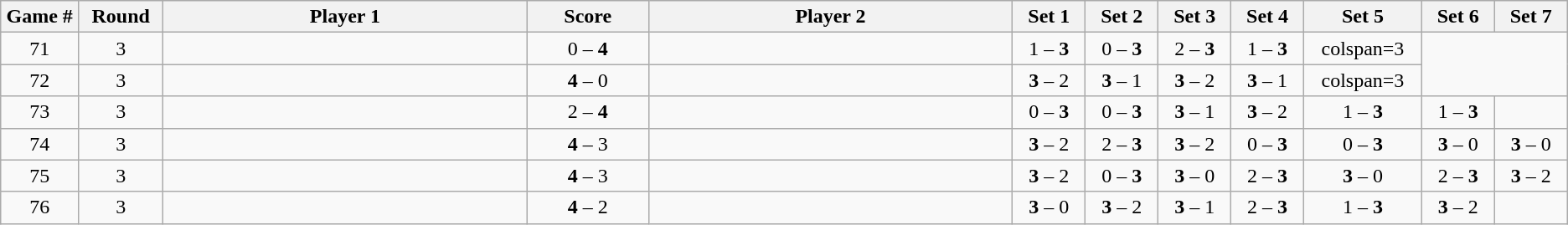<table class="wikitable">
<tr>
<th width="2%">Game #</th>
<th width="2%">Round</th>
<th width="15%">Player 1</th>
<th width="5%">Score</th>
<th width="15%">Player 2</th>
<th width="3%">Set 1</th>
<th width="3%">Set 2</th>
<th width="3%">Set 3</th>
<th width="3%">Set 4</th>
<th width="3%">Set 5</th>
<th width="3%">Set 6</th>
<th width="3%">Set 7</th>
</tr>
<tr style=text-align:center;">
<td>71</td>
<td>3</td>
<td></td>
<td>0 – <strong>4</strong></td>
<td></td>
<td>1 – <strong>3</strong></td>
<td>0 – <strong>3</strong></td>
<td>2 – <strong>3</strong></td>
<td>1 – <strong>3</strong></td>
<td>colspan=3</td>
</tr>
<tr style=text-align:center;">
<td>72</td>
<td>3</td>
<td></td>
<td><strong>4</strong> – 0</td>
<td></td>
<td><strong>3</strong> – 2</td>
<td><strong>3</strong> – 1</td>
<td><strong>3</strong> – 2</td>
<td><strong>3</strong> – 1</td>
<td>colspan=3</td>
</tr>
<tr style=text-align:center;">
<td>73</td>
<td>3</td>
<td></td>
<td>2 – <strong>4</strong></td>
<td></td>
<td>0 – <strong>3</strong></td>
<td>0 – <strong>3</strong></td>
<td><strong>3</strong> – 1</td>
<td><strong>3</strong> – 2</td>
<td>1 – <strong>3</strong></td>
<td>1 – <strong>3</strong></td>
<td></td>
</tr>
<tr style=text-align:center;">
<td>74</td>
<td>3</td>
<td></td>
<td><strong>4</strong> – 3</td>
<td></td>
<td><strong>3</strong> – 2</td>
<td>2 – <strong>3</strong></td>
<td><strong>3</strong> – 2</td>
<td>0 – <strong>3</strong></td>
<td>0 – <strong>3</strong></td>
<td><strong>3</strong> – 0</td>
<td><strong>3</strong> – 0</td>
</tr>
<tr style=text-align:center;">
<td>75</td>
<td>3</td>
<td></td>
<td><strong>4</strong> – 3</td>
<td></td>
<td><strong>3</strong> – 2</td>
<td>0 – <strong>3</strong></td>
<td><strong>3</strong> – 0</td>
<td>2 – <strong>3</strong></td>
<td><strong>3</strong> – 0</td>
<td>2 – <strong>3</strong></td>
<td><strong>3</strong> – 2</td>
</tr>
<tr style=text-align:center;">
<td>76</td>
<td>3</td>
<td></td>
<td><strong>4</strong> – 2</td>
<td></td>
<td><strong>3</strong> – 0</td>
<td><strong>3</strong> – 2</td>
<td><strong>3</strong> – 1</td>
<td>2 – <strong>3</strong></td>
<td>1 – <strong>3</strong></td>
<td><strong>3</strong> – 2</td>
<td></td>
</tr>
</table>
